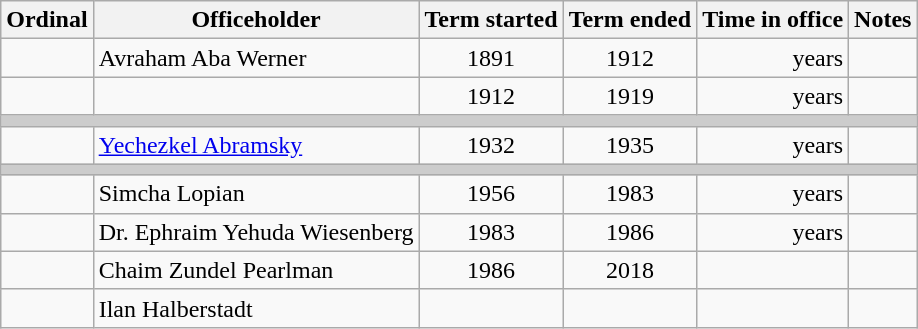<table class="wikitable">
<tr>
<th>Ordinal</th>
<th>Officeholder</th>
<th>Term started</th>
<th>Term ended</th>
<th>Time in office</th>
<th>Notes</th>
</tr>
<tr>
<td align=center></td>
<td>Avraham Aba Werner</td>
<td align=center>1891</td>
<td align=center>1912</td>
<td align=right> years</td>
<td></td>
</tr>
<tr>
<td align=center></td>
<td></td>
<td align=center>1912</td>
<td align=center>1919</td>
<td align=right> years</td>
<td></td>
</tr>
<tr>
<th colspan=6 style="background: #cccccc;"></th>
</tr>
<tr>
<td align=center></td>
<td><a href='#'>Yechezkel Abramsky</a></td>
<td align=center>1932</td>
<td align=center>1935</td>
<td align=right> years</td>
<td></td>
</tr>
<tr>
<th colspan=6 style="background: #cccccc;"></th>
</tr>
<tr>
<td align=center></td>
<td>Simcha Lopian</td>
<td align=center>1956</td>
<td align=center>1983</td>
<td align=right> years</td>
<td></td>
</tr>
<tr>
<td align=center></td>
<td>Dr. Ephraim Yehuda Wiesenberg</td>
<td align=center>1983</td>
<td align=center>1986</td>
<td align=right> years</td>
<td></td>
</tr>
<tr>
<td align=center></td>
<td>Chaim Zundel Pearlman</td>
<td align=center>1986</td>
<td align=center>2018</td>
<td align=right></td>
<td></td>
</tr>
<tr>
<td align=center></td>
<td>Ilan Halberstadt</td>
<td align=center></td>
<td align=center></td>
<td align=right></td>
<td></td>
</tr>
</table>
